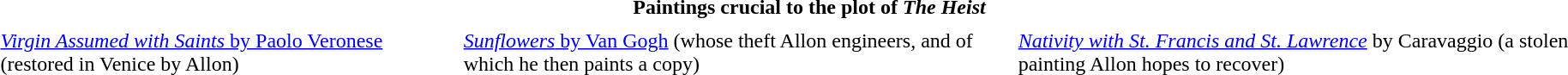<table align=center>
<tr>
<th colspan="3">Paintings crucial to the plot of <em>The Heist</em></th>
</tr>
<tr>
<td></td>
<td></td>
<td></td>
</tr>
<tr>
<td><a href='#'><em>Virgin Assumed with Saints</em> by Paolo Veronese</a> (restored in Venice by Allon)</td>
<td><a href='#'><em>Sunflowers</em> by Van Gogh</a> (whose theft Allon engineers, and of which he then paints a copy)</td>
<td><em><a href='#'>Nativity with St. Francis and St. Lawrence</a></em> by Caravaggio (a stolen painting Allon hopes to recover)</td>
</tr>
</table>
